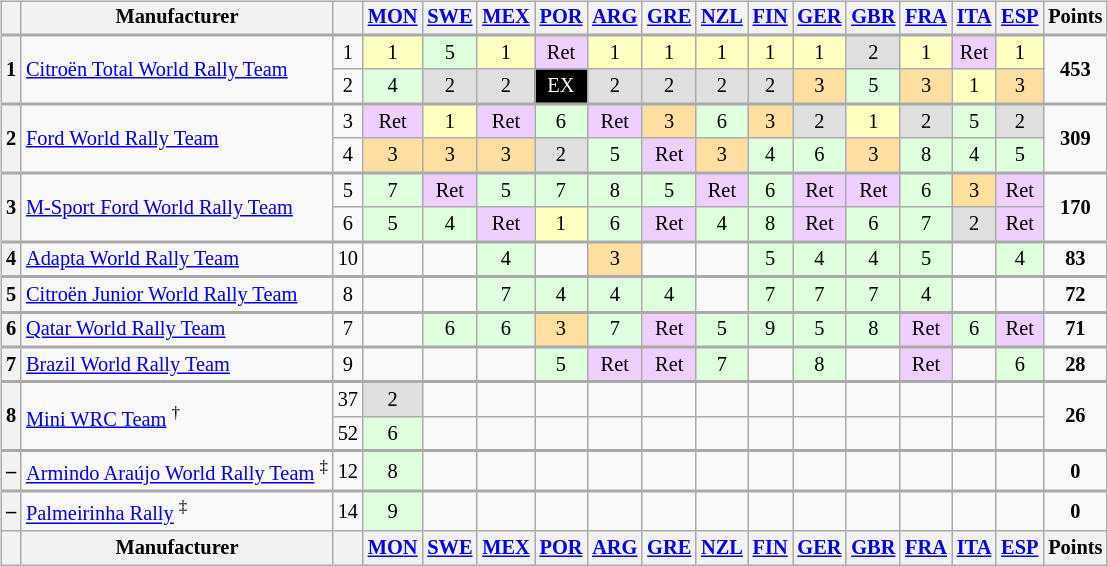<table>
<tr>
<td><br><table class="wikitable" style="font-size: 85%; text-align:center">
<tr valign="top">
<th valign="middle"></th>
<th valign="middle">Manufacturer</th>
<th valign="middle"></th>
<th><a href='#'>MON</a><br></th>
<th><a href='#'>SWE</a><br></th>
<th><a href='#'>MEX</a><br></th>
<th><a href='#'>POR</a><br></th>
<th><a href='#'>ARG</a><br></th>
<th><a href='#'>GRE</a><br></th>
<th><a href='#'>NZL</a><br></th>
<th><a href='#'>FIN</a><br></th>
<th><a href='#'>GER</a><br></th>
<th><a href='#'>GBR</a><br></th>
<th><a href='#'>FRA</a><br></th>
<th><a href='#'>ITA</a><br></th>
<th><a href='#'>ESP</a><br></th>
<th valign="middle">Points</th>
</tr>
<tr style="border-top:2px solid #aaaaaa">
<th rowspan="2">1</th>
<td rowspan="2" align="left"> <a href='#'>Citroën Total World Rally Team</a></td>
<td>1</td>
<td style="background:#ffffbf;">1</td>
<td style="background:#dfffdf;">5</td>
<td style="background:#ffffbf;">1</td>
<td style="background:#efcfff;">Ret</td>
<td style="background:#ffffbf;">1</td>
<td style="background:#ffffbf;">1</td>
<td style="background:#ffffbf;">1</td>
<td style="background:#ffffbf;">1</td>
<td style="background:#ffffbf;">1</td>
<td style="background:#dfdfdf;">2</td>
<td style="background:#ffffbf;">1</td>
<td style="background:#efcfff;">Ret</td>
<td style="background:#ffffbf;">1</td>
<td rowspan="2"><strong>453</strong></td>
</tr>
<tr>
<td>2</td>
<td style="background:#dfffdf;">4</td>
<td style="background:#dfdfdf;">2</td>
<td style="background:#dfdfdf;">2</td>
<td style="background:#000000; color:white;">EX</td>
<td style="background:#dfdfdf;">2</td>
<td style="background:#dfdfdf;">2</td>
<td style="background:#dfdfdf;">2</td>
<td style="background:#dfdfdf;">2</td>
<td style="background:#ffdf9f;">3</td>
<td style="background:#dfffdf;">5</td>
<td style="background:#ffdf9f;">3</td>
<td style="background:#ffffbf;">1</td>
<td style="background:#ffdf9f;">3</td>
</tr>
<tr style="border-top:2px solid #aaaaaa">
<th rowspan="2">2</th>
<td rowspan="2" align="left"> <a href='#'>Ford World Rally Team</a></td>
<td>3</td>
<td style="background:#efcfff;">Ret</td>
<td style="background:#ffffbf;">1</td>
<td style="background:#efcfff;">Ret</td>
<td style="background:#dfffdf;">6</td>
<td style="background:#efcfff;">Ret</td>
<td style="background:#ffdf9f;">3</td>
<td style="background:#dfffdf;">6</td>
<td style="background:#ffdf9f;">3</td>
<td style="background:#dfdfdf;">2</td>
<td style="background:#ffffbf;">1</td>
<td style="background:#dfdfdf;">2</td>
<td style="background:#dfffdf;">5</td>
<td style="background:#dfdfdf;">2</td>
<td rowspan="2"><strong>309</strong></td>
</tr>
<tr>
<td>4</td>
<td style="background:#ffdf9f;">3</td>
<td style="background:#ffdf9f;">3</td>
<td style="background:#ffdf9f;">3</td>
<td style="background:#dfdfdf;">2</td>
<td style="background:#dfffdf;">5</td>
<td style="background:#efcfff;">Ret</td>
<td style="background:#ffdf9f;">3</td>
<td style="background:#dfffdf;">4</td>
<td style="background:#dfffdf;">6</td>
<td style="background:#ffdf9f;">3</td>
<td style="background:#dfffdf;">8</td>
<td style="background:#dfffdf;">4</td>
<td style="background:#dfffdf;">5</td>
</tr>
<tr style="border-top:2px solid #aaaaaa">
<th rowspan="2">3</th>
<td rowspan="2" align="left"> <a href='#'>M-Sport Ford World Rally Team</a></td>
<td>5</td>
<td style="background:#dfffdf;">7</td>
<td style="background:#efcfff;">Ret</td>
<td style="background:#dfffdf;">5</td>
<td style="background:#dfffdf;">7</td>
<td style="background:#dfffdf;">8</td>
<td style="background:#dfffdf;">5</td>
<td style="background:#efcfff;">Ret</td>
<td style="background:#dfffdf;">6</td>
<td style="background:#efcfff;">Ret</td>
<td style="background:#efcfff;">Ret</td>
<td style="background:#dfffdf;">6</td>
<td style="background:#ffdf9f;">3</td>
<td style="background:#efcfff;">Ret</td>
<td rowspan="2"><strong>170</strong></td>
</tr>
<tr>
<td>6</td>
<td style="background:#dfffdf;">5</td>
<td style="background:#dfffdf;">4</td>
<td style="background:#efcfff;">Ret</td>
<td style="background:#ffffbf;">1</td>
<td style="background:#dfffdf;">6</td>
<td style="background:#efcfff;">Ret</td>
<td style="background:#dfffdf;">4</td>
<td style="background:#dfffdf;">8</td>
<td style="background:#efcfff;">Ret</td>
<td style="background:#dfffdf;">6</td>
<td style="background:#dfffdf;">7</td>
<td style="background:#dfdfdf;">2</td>
<td style="background:#efcfff;">Ret</td>
</tr>
<tr style="border-top:2px solid #aaaaaa">
<th>4</th>
<td align="left"> <a href='#'>Adapta World Rally Team</a></td>
<td>10</td>
<td></td>
<td></td>
<td style="background:#dfffdf;">4</td>
<td></td>
<td style="background:#ffdf9f;">3</td>
<td></td>
<td></td>
<td style="background:#dfffdf;">5</td>
<td style="background:#dfffdf;">4</td>
<td style="background:#dfffdf;">4</td>
<td style="background:#dfffdf;">5</td>
<td></td>
<td style="background:#dfffdf;">4</td>
<td><strong>83</strong></td>
</tr>
<tr style="border-top:2px solid #aaaaaa">
<th>5</th>
<td align="left"> <a href='#'>Citroën Junior World Rally Team</a></td>
<td>8</td>
<td></td>
<td></td>
<td style="background:#dfffdf;">7</td>
<td style="background:#dfffdf;">4</td>
<td style="background:#dfffdf;">4</td>
<td style="background:#dfffdf;">4</td>
<td></td>
<td style="background:#dfffdf;">7</td>
<td style="background:#dfffdf;">7</td>
<td style="background:#dfffdf;">7</td>
<td style="background:#dfffdf;">4</td>
<td></td>
<td></td>
<td><strong>72</strong></td>
</tr>
<tr style="border-top:2px solid #aaaaaa">
<th>6</th>
<td align="left"> <a href='#'>Qatar World Rally Team</a></td>
<td>7</td>
<td></td>
<td style="background:#dfffdf;">6</td>
<td style="background:#dfffdf;">6</td>
<td style="background:#ffdf9f;">3</td>
<td style="background:#dfffdf;">7</td>
<td style="background:#efcfff;">Ret</td>
<td style="background:#dfffdf;">5</td>
<td style="background:#dfffdf;">9</td>
<td style="background:#dfffdf;">5</td>
<td style="background:#dfffdf;">8</td>
<td style="background:#efcfff;">Ret</td>
<td style="background:#dfffdf;">6</td>
<td style="background:#efcfff;">Ret</td>
<td><strong>71</strong></td>
</tr>
<tr style="border-top:2px solid #aaaaaa">
<th>7</th>
<td align="left"> <a href='#'>Brazil World Rally Team</a></td>
<td>9</td>
<td></td>
<td></td>
<td></td>
<td style="background:#dfffdf;">5</td>
<td style="background:#efcfff;">Ret</td>
<td style="background:#efcfff;">Ret</td>
<td style="background:#dfffdf;">7</td>
<td></td>
<td style="background:#dfffdf;">8</td>
<td></td>
<td style="background:#efcfff;">Ret</td>
<td></td>
<td style="background:#dfffdf;">6</td>
<td><strong>28</strong></td>
</tr>
<tr style="border-top:2px solid #aaaaaa">
<th rowspan="2">8</th>
<td rowspan="2" align="left"> <a href='#'>Mini WRC Team</a> <sup>†</sup></td>
<td>37</td>
<td style="background:#dfdfdf;">2</td>
<td></td>
<td></td>
<td></td>
<td></td>
<td></td>
<td></td>
<td></td>
<td></td>
<td></td>
<td></td>
<td></td>
<td></td>
<td rowspan="2"><strong>26</strong></td>
</tr>
<tr>
<td>52</td>
<td style="background:#dfffdf;">6</td>
<td></td>
<td></td>
<td></td>
<td></td>
<td></td>
<td></td>
<td></td>
<td></td>
<td></td>
<td></td>
<td></td>
<td></td>
</tr>
<tr style="border-top:2px solid #aaaaaa">
<th>–</th>
<td align="left" nowrap> <a href='#'>Armindo Araújo World Rally Team</a> <sup>‡</sup></td>
<td>12</td>
<td style="background:#dfffdf;">8</td>
<td></td>
<td></td>
<td></td>
<td></td>
<td></td>
<td></td>
<td></td>
<td></td>
<td></td>
<td></td>
<td></td>
<td></td>
<td><strong>0</strong></td>
</tr>
<tr style="border-top:2px solid #aaaaaa">
<th>–</th>
<td align="left"> <a href='#'>Palmeirinha Rally</a> <sup>‡</sup></td>
<td>14</td>
<td style="background:#dfffdf;">9</td>
<td></td>
<td></td>
<td></td>
<td></td>
<td></td>
<td></td>
<td></td>
<td></td>
<td></td>
<td></td>
<td></td>
<td></td>
<td><strong>0</strong></td>
</tr>
<tr valign="top">
<th valign="middle"></th>
<th valign="middle">Manufacturer</th>
<th valign="middle"></th>
<th><a href='#'>MON</a><br></th>
<th><a href='#'>SWE</a><br></th>
<th><a href='#'>MEX</a><br></th>
<th><a href='#'>POR</a><br></th>
<th><a href='#'>ARG</a><br></th>
<th><a href='#'>GRE</a><br></th>
<th><a href='#'>NZL</a><br></th>
<th><a href='#'>FIN</a><br></th>
<th><a href='#'>GER</a><br></th>
<th><a href='#'>GBR</a><br></th>
<th><a href='#'>FRA</a><br></th>
<th><a href='#'>ITA</a><br></th>
<th><a href='#'>ESP</a><br></th>
<th valign="middle">Points</th>
</tr>
</table>
</td>
<td valign="top"><br></td>
</tr>
</table>
